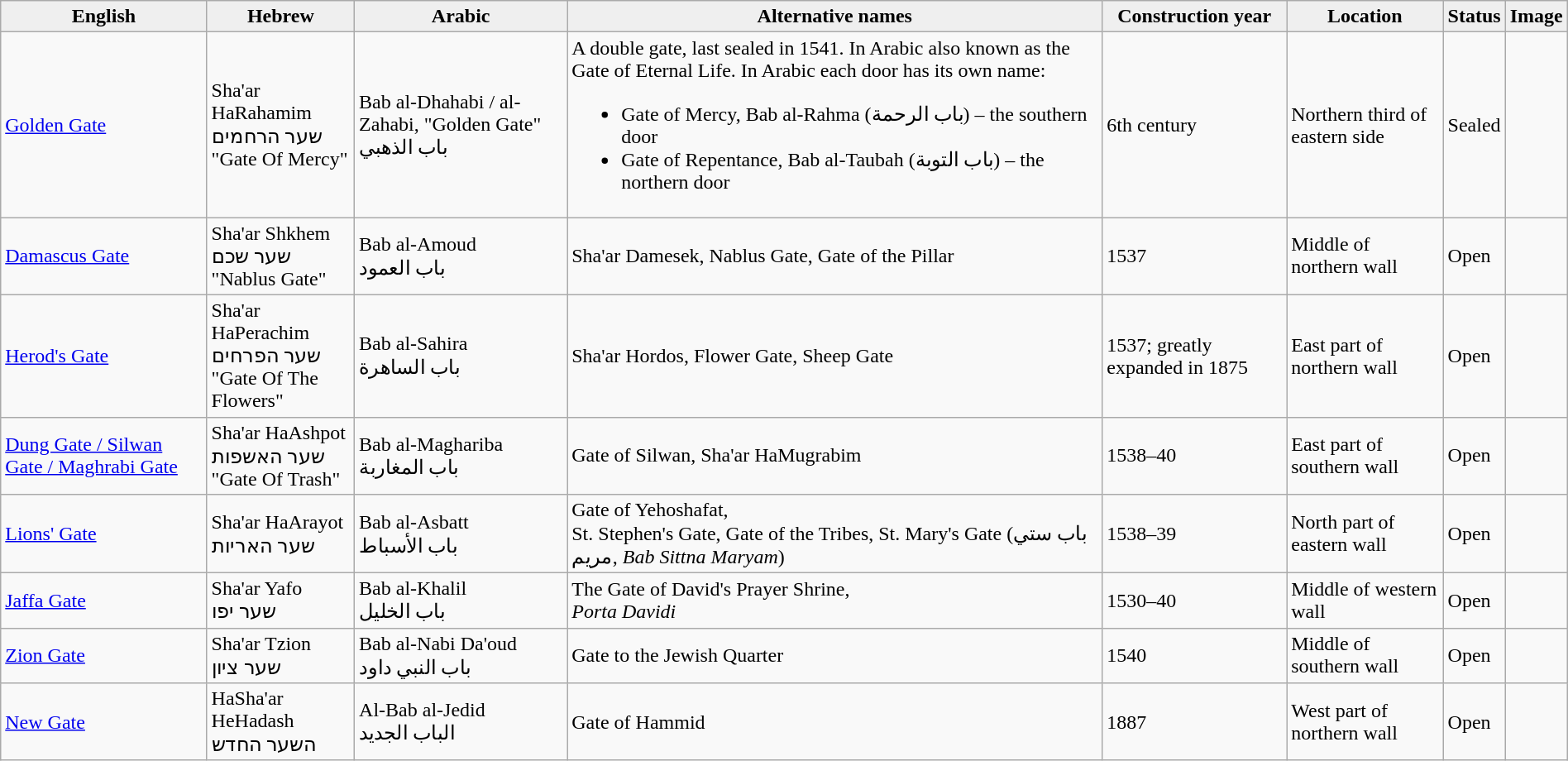<table class="wikitable" style="margin:auto;">
<tr>
<th style="background:#efefef;">English</th>
<th style="background:#efefef;">Hebrew</th>
<th style="background:#efefef;">Arabic</th>
<th style="background:#efefef;">Alternative names</th>
<th style="background:#efefef;">Construction year</th>
<th style="background:#efefef;">Location</th>
<th style="background:#efefef;">Status</th>
<th style="background:#efefef;">Image</th>
</tr>
<tr>
<td><a href='#'>Golden Gate</a></td>
<td>Sha'ar HaRahamim<br>שער הרחמים<br>"Gate Of Mercy"</td>
<td>Bab al-Dhahabi / al-Zahabi, "Golden Gate"<br>باب الذهبي</td>
<td>A double gate, last sealed in 1541. In Arabic also known as the Gate of Eternal Life. In Arabic each door has its own name:<br><ul><li>Gate of Mercy, Bab al-Rahma (باب الرحمة) – the southern door</li><li>Gate of Repentance, Bab al-Taubah (باب التوبة) – the northern door</li></ul></td>
<td>6th century</td>
<td>Northern third of eastern side</td>
<td>Sealed</td>
<td></td>
</tr>
<tr>
<td><a href='#'>Damascus Gate</a></td>
<td>Sha'ar Shkhem<br>שער שכם<br>"Nablus Gate"</td>
<td>Bab al-Amoud<br>باب العمود</td>
<td>Sha'ar Damesek, Nablus Gate, Gate of the Pillar</td>
<td>1537</td>
<td>Middle of northern wall</td>
<td>Open</td>
<td></td>
</tr>
<tr>
<td><a href='#'>Herod's Gate</a></td>
<td>Sha'ar HaPerachim<br>שער הפרחים<br>"Gate Of The Flowers"</td>
<td>Bab al-Sahira<br>باب الساهرة</td>
<td>Sha'ar Hordos, Flower Gate, Sheep Gate</td>
<td>1537; greatly expanded in 1875</td>
<td>East part of northern wall</td>
<td>Open</td>
<td></td>
</tr>
<tr>
<td><a href='#'>Dung Gate / Silwan Gate / Maghrabi Gate</a></td>
<td>Sha'ar HaAshpot<br>שער האשפות<br>"Gate Of Trash"</td>
<td>Bab al-Maghariba<br>باب المغاربة</td>
<td>Gate of Silwan, Sha'ar HaMugrabim</td>
<td>1538–40</td>
<td>East part of southern wall</td>
<td>Open</td>
<td></td>
</tr>
<tr>
<td><a href='#'>Lions' Gate</a></td>
<td>Sha'ar HaArayot<br>שער האריות</td>
<td>Bab al-Asbatt<br>باب الأسباط</td>
<td>Gate of Yehoshafat,<br>St. Stephen's Gate,
Gate of the Tribes,
St. Mary's Gate (باب ستي مريم, <em>Bab Sittna Maryam</em>)</td>
<td>1538–39</td>
<td>North part of eastern wall</td>
<td>Open</td>
<td></td>
</tr>
<tr>
<td><a href='#'>Jaffa Gate</a></td>
<td>Sha'ar Yafo<br>שער יפו</td>
<td>Bab al-Khalil<br>باب الخليل</td>
<td>The Gate of David's Prayer Shrine,<br><em>Porta Davidi</em></td>
<td>1530–40</td>
<td>Middle of western wall</td>
<td>Open</td>
<td></td>
</tr>
<tr>
<td><a href='#'>Zion Gate</a></td>
<td>Sha'ar Tzion<br>שער ציון</td>
<td>Bab al-Nabi Da'oud<br>باب النبي داود</td>
<td>Gate to the Jewish Quarter</td>
<td>1540</td>
<td>Middle of southern wall</td>
<td>Open</td>
<td></td>
</tr>
<tr>
<td><a href='#'>New Gate</a></td>
<td>HaSha'ar HeHadash<br>השער החדש</td>
<td>Al-Bab al-Jedid<br>الباب الجديد</td>
<td>Gate of Hammid</td>
<td>1887</td>
<td>West part of northern wall</td>
<td>Open</td>
<td></td>
</tr>
</table>
